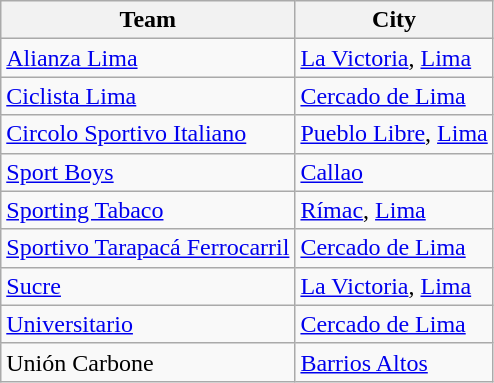<table class="wikitable sortable">
<tr>
<th>Team</th>
<th>City</th>
</tr>
<tr>
<td><a href='#'>Alianza Lima</a></td>
<td><a href='#'>La Victoria</a>, <a href='#'>Lima</a></td>
</tr>
<tr>
<td><a href='#'>Ciclista Lima</a></td>
<td><a href='#'>Cercado de Lima</a></td>
</tr>
<tr>
<td><a href='#'>Circolo Sportivo Italiano</a></td>
<td><a href='#'>Pueblo Libre</a>, <a href='#'>Lima</a></td>
</tr>
<tr>
<td><a href='#'>Sport Boys</a></td>
<td><a href='#'>Callao</a></td>
</tr>
<tr>
<td><a href='#'>Sporting Tabaco</a></td>
<td><a href='#'>Rímac</a>, <a href='#'>Lima</a></td>
</tr>
<tr>
<td><a href='#'>Sportivo Tarapacá Ferrocarril</a></td>
<td><a href='#'>Cercado de Lima</a></td>
</tr>
<tr>
<td><a href='#'>Sucre</a></td>
<td><a href='#'>La Victoria</a>, <a href='#'>Lima</a></td>
</tr>
<tr>
<td><a href='#'>Universitario</a></td>
<td><a href='#'>Cercado de Lima</a></td>
</tr>
<tr>
<td>Unión Carbone</td>
<td><a href='#'>Barrios Altos</a></td>
</tr>
</table>
